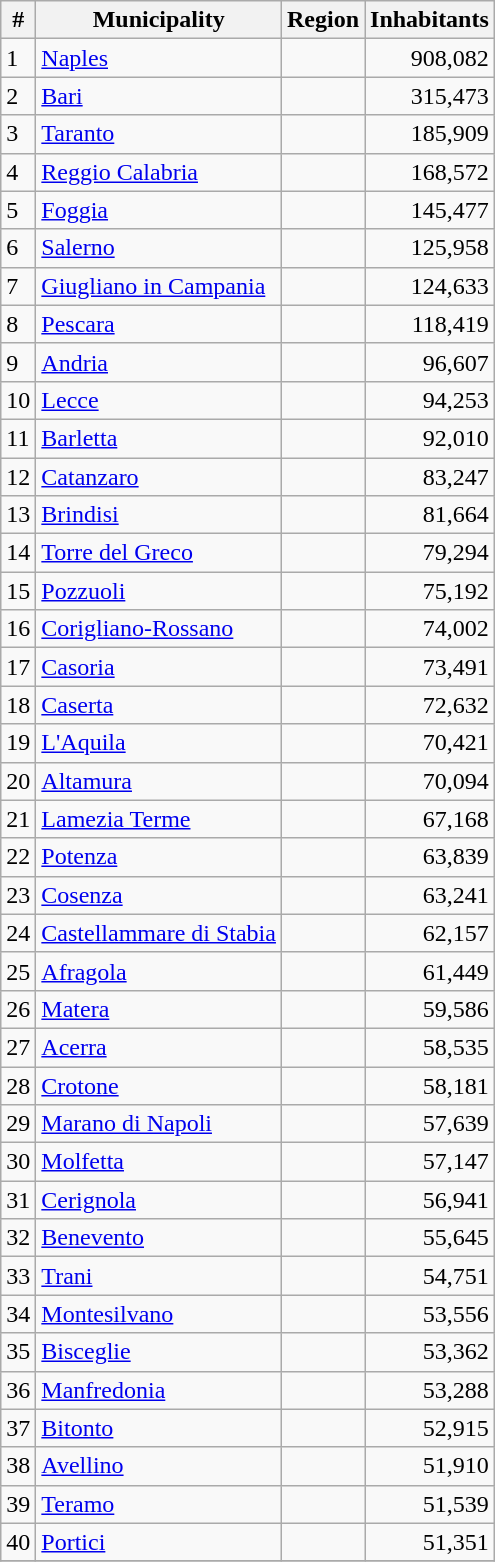<table class="wikitable sortable">
<tr>
<th>#</th>
<th>Municipality</th>
<th>Region</th>
<th>Inhabitants</th>
</tr>
<tr>
<td>1</td>
<td><a href='#'>Naples</a></td>
<td></td>
<td align=right>908,082</td>
</tr>
<tr>
<td>2</td>
<td><a href='#'>Bari</a></td>
<td></td>
<td align=right>315,473</td>
</tr>
<tr>
<td>3</td>
<td><a href='#'>Taranto</a></td>
<td></td>
<td align=right>185,909</td>
</tr>
<tr>
<td>4</td>
<td><a href='#'>Reggio Calabria</a></td>
<td></td>
<td align=right>168,572</td>
</tr>
<tr>
<td>5</td>
<td><a href='#'>Foggia</a></td>
<td></td>
<td align=right>145,477</td>
</tr>
<tr>
<td>6</td>
<td><a href='#'>Salerno</a></td>
<td></td>
<td align=right>125,958</td>
</tr>
<tr>
<td>7</td>
<td><a href='#'>Giugliano in Campania</a></td>
<td></td>
<td align=right>124,633</td>
</tr>
<tr>
<td>8</td>
<td><a href='#'>Pescara</a></td>
<td></td>
<td align=right>118,419</td>
</tr>
<tr>
<td>9</td>
<td><a href='#'>Andria</a></td>
<td></td>
<td align="right">96,607</td>
</tr>
<tr>
<td>10</td>
<td><a href='#'>Lecce</a></td>
<td></td>
<td align="right">94,253</td>
</tr>
<tr>
<td>11</td>
<td><a href='#'>Barletta</a></td>
<td></td>
<td align="right">92,010</td>
</tr>
<tr>
<td>12</td>
<td><a href='#'>Catanzaro</a></td>
<td></td>
<td align="right">83,247</td>
</tr>
<tr>
<td>13</td>
<td><a href='#'>Brindisi</a></td>
<td></td>
<td align="right">81,664</td>
</tr>
<tr>
<td>14</td>
<td><a href='#'>Torre del Greco</a></td>
<td></td>
<td align="right">79,294</td>
</tr>
<tr>
<td>15</td>
<td><a href='#'>Pozzuoli</a></td>
<td></td>
<td align="right">75,192</td>
</tr>
<tr>
<td>16</td>
<td><a href='#'>Corigliano-Rossano</a></td>
<td></td>
<td align="right">74,002</td>
</tr>
<tr>
<td>17</td>
<td><a href='#'>Casoria</a></td>
<td></td>
<td align="right">73,491</td>
</tr>
<tr>
<td>18</td>
<td><a href='#'>Caserta</a></td>
<td></td>
<td align="right">72,632</td>
</tr>
<tr>
<td>19</td>
<td><a href='#'>L'Aquila</a></td>
<td></td>
<td align="right">70,421</td>
</tr>
<tr>
<td>20</td>
<td><a href='#'>Altamura</a></td>
<td></td>
<td align="right">70,094</td>
</tr>
<tr>
<td>21</td>
<td><a href='#'>Lamezia Terme</a></td>
<td></td>
<td align="right">67,168</td>
</tr>
<tr>
<td>22</td>
<td><a href='#'>Potenza</a></td>
<td></td>
<td align="right">63,839</td>
</tr>
<tr>
<td>23</td>
<td><a href='#'>Cosenza</a></td>
<td></td>
<td align="right">63,241</td>
</tr>
<tr>
<td>24</td>
<td><a href='#'>Castellammare di Stabia</a></td>
<td></td>
<td align="right">62,157</td>
</tr>
<tr>
<td>25</td>
<td><a href='#'>Afragola</a></td>
<td></td>
<td align="right">61,449</td>
</tr>
<tr>
<td>26</td>
<td><a href='#'>Matera</a></td>
<td></td>
<td align="right">59,586</td>
</tr>
<tr>
<td>27</td>
<td><a href='#'>Acerra</a></td>
<td></td>
<td align="right">58,535</td>
</tr>
<tr>
<td>28</td>
<td><a href='#'>Crotone</a></td>
<td></td>
<td align="right">58,181</td>
</tr>
<tr>
<td>29</td>
<td><a href='#'>Marano di Napoli</a></td>
<td></td>
<td align="right">57,639</td>
</tr>
<tr>
<td>30</td>
<td><a href='#'>Molfetta</a></td>
<td></td>
<td align="right">57,147</td>
</tr>
<tr>
<td>31</td>
<td><a href='#'>Cerignola</a></td>
<td></td>
<td align="right">56,941</td>
</tr>
<tr>
<td>32</td>
<td><a href='#'>Benevento</a></td>
<td></td>
<td align="right">55,645</td>
</tr>
<tr>
<td>33</td>
<td><a href='#'>Trani</a></td>
<td></td>
<td align="right">54,751</td>
</tr>
<tr>
<td>34</td>
<td><a href='#'>Montesilvano</a></td>
<td></td>
<td align="right">53,556</td>
</tr>
<tr>
<td>35</td>
<td><a href='#'>Bisceglie</a></td>
<td></td>
<td align="right">53,362</td>
</tr>
<tr>
<td>36</td>
<td><a href='#'>Manfredonia</a></td>
<td></td>
<td align="right">53,288</td>
</tr>
<tr>
<td>37</td>
<td><a href='#'>Bitonto</a></td>
<td></td>
<td align="right">52,915</td>
</tr>
<tr>
<td>38</td>
<td><a href='#'>Avellino</a></td>
<td></td>
<td align="right">51,910</td>
</tr>
<tr>
<td>39</td>
<td><a href='#'>Teramo</a></td>
<td></td>
<td align="right">51,539</td>
</tr>
<tr>
<td>40</td>
<td><a href='#'>Portici</a></td>
<td></td>
<td align="right">51,351</td>
</tr>
<tr>
</tr>
</table>
